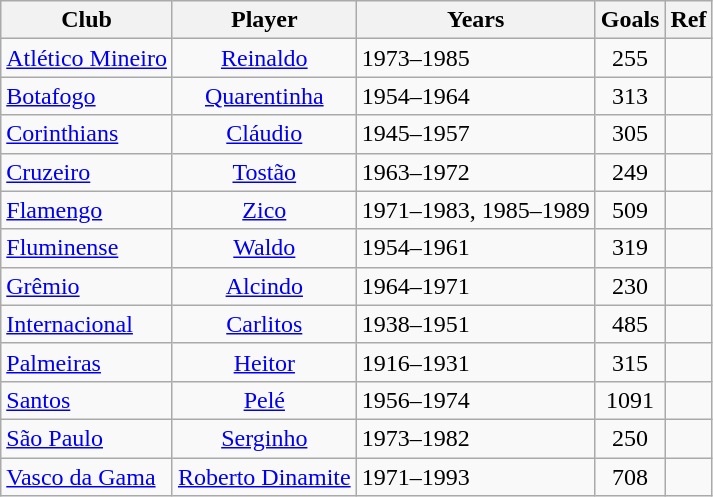<table class="wikitable sortable" style="font-size:100%;">
<tr>
<th>Club</th>
<th>Player</th>
<th>Years</th>
<th>Goals</th>
<th>Ref</th>
</tr>
<tr>
<td><a href='#'>Atlético Mineiro</a></td>
<td align=center><a href='#'>Reinaldo</a></td>
<td>1973–1985</td>
<td align=center>255</td>
<td></td>
</tr>
<tr>
<td><a href='#'>Botafogo</a></td>
<td align=center><a href='#'>Quarentinha</a></td>
<td>1954–1964</td>
<td align=center>313</td>
<td></td>
</tr>
<tr>
<td><a href='#'>Corinthians</a></td>
<td align=center><a href='#'>Cláudio</a></td>
<td>1945–1957</td>
<td align=center>305</td>
<td></td>
</tr>
<tr>
<td><a href='#'>Cruzeiro</a></td>
<td align=center><a href='#'>Tostão</a></td>
<td>1963–1972</td>
<td align=center>249</td>
<td></td>
</tr>
<tr>
<td><a href='#'>Flamengo</a></td>
<td align=center><a href='#'>Zico</a></td>
<td>1971–1983, 1985–1989</td>
<td align=center>509</td>
<td></td>
</tr>
<tr>
<td><a href='#'>Fluminense</a></td>
<td align=center><a href='#'>Waldo</a></td>
<td>1954–1961</td>
<td align=center>319</td>
<td></td>
</tr>
<tr>
<td><a href='#'>Grêmio</a></td>
<td align=center><a href='#'>Alcindo</a></td>
<td>1964–1971</td>
<td align=center>230</td>
<td></td>
</tr>
<tr>
<td><a href='#'>Internacional</a></td>
<td align=center><a href='#'>Carlitos</a></td>
<td>1938–1951</td>
<td align=center>485</td>
<td></td>
</tr>
<tr>
<td><a href='#'>Palmeiras</a></td>
<td align=center><a href='#'>Heitor</a></td>
<td>1916–1931</td>
<td align=center>315</td>
<td></td>
</tr>
<tr>
<td><a href='#'>Santos</a></td>
<td align=center><a href='#'>Pelé</a></td>
<td>1956–1974</td>
<td align=center>1091</td>
<td></td>
</tr>
<tr>
<td><a href='#'>São Paulo</a></td>
<td align=center><a href='#'>Serginho</a></td>
<td>1973–1982</td>
<td align=center>250</td>
<td></td>
</tr>
<tr>
<td><a href='#'>Vasco da Gama</a></td>
<td align=center><a href='#'>Roberto Dinamite</a></td>
<td>1971–1993</td>
<td align=center>708</td>
<td></td>
</tr>
</table>
